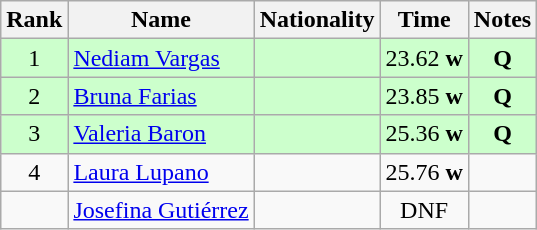<table class="wikitable sortable" style="text-align:center">
<tr>
<th>Rank</th>
<th>Name</th>
<th>Nationality</th>
<th>Time</th>
<th>Notes</th>
</tr>
<tr bgcolor=ccffcc>
<td align=center>1</td>
<td align=left><a href='#'>Nediam Vargas</a></td>
<td align=left></td>
<td>23.62 <strong>w</strong></td>
<td><strong>Q</strong></td>
</tr>
<tr bgcolor=ccffcc>
<td align=center>2</td>
<td align=left><a href='#'>Bruna Farias</a></td>
<td align=left></td>
<td>23.85 <strong>w</strong></td>
<td><strong>Q</strong></td>
</tr>
<tr bgcolor=ccffcc>
<td align=center>3</td>
<td align=left><a href='#'>Valeria Baron</a></td>
<td align=left></td>
<td>25.36 <strong>w</strong></td>
<td><strong>Q</strong></td>
</tr>
<tr>
<td align=center>4</td>
<td align=left><a href='#'>Laura Lupano</a></td>
<td align=left></td>
<td>25.76 <strong>w</strong></td>
<td></td>
</tr>
<tr>
<td align=center></td>
<td align=left><a href='#'>Josefina Gutiérrez</a></td>
<td align=left></td>
<td>DNF</td>
<td></td>
</tr>
</table>
